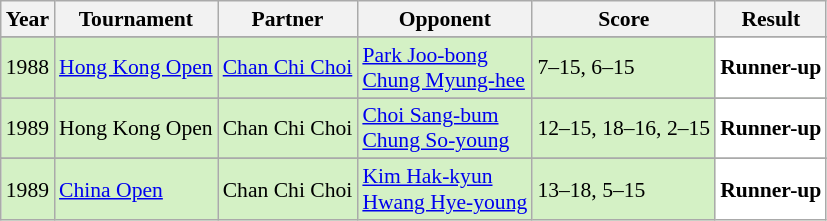<table class="sortable wikitable" style="font-size: 90%;">
<tr>
<th>Year</th>
<th>Tournament</th>
<th>Partner</th>
<th>Opponent</th>
<th>Score</th>
<th>Result</th>
</tr>
<tr>
</tr>
<tr style="background:#D4F1C5">
<td align="center">1988</td>
<td align="left"><a href='#'>Hong Kong Open</a></td>
<td align="left"> <a href='#'>Chan Chi Choi</a></td>
<td align="left"> <a href='#'>Park Joo-bong</a> <br>  <a href='#'>Chung Myung-hee</a></td>
<td align="left">7–15, 6–15</td>
<td style="text-align:left; background:white"> <strong>Runner-up</strong></td>
</tr>
<tr>
</tr>
<tr style="background:#D4F1C5">
<td align="center">1989</td>
<td align="left">Hong Kong Open</td>
<td align="left"> Chan Chi Choi</td>
<td align="left"> <a href='#'>Choi Sang-bum</a> <br>  <a href='#'>Chung So-young</a></td>
<td align="left">12–15, 18–16, 2–15</td>
<td style="text-align:left; background:white"> <strong>Runner-up</strong></td>
</tr>
<tr>
</tr>
<tr style="background:#D4F1C5">
<td align="center">1989</td>
<td align="left"><a href='#'>China Open</a></td>
<td align="left"> Chan Chi Choi</td>
<td align="left"> <a href='#'>Kim Hak-kyun</a> <br>  <a href='#'>Hwang Hye-young</a></td>
<td align="left">13–18, 5–15</td>
<td style="text-align:left; background:white"> <strong>Runner-up</strong></td>
</tr>
</table>
